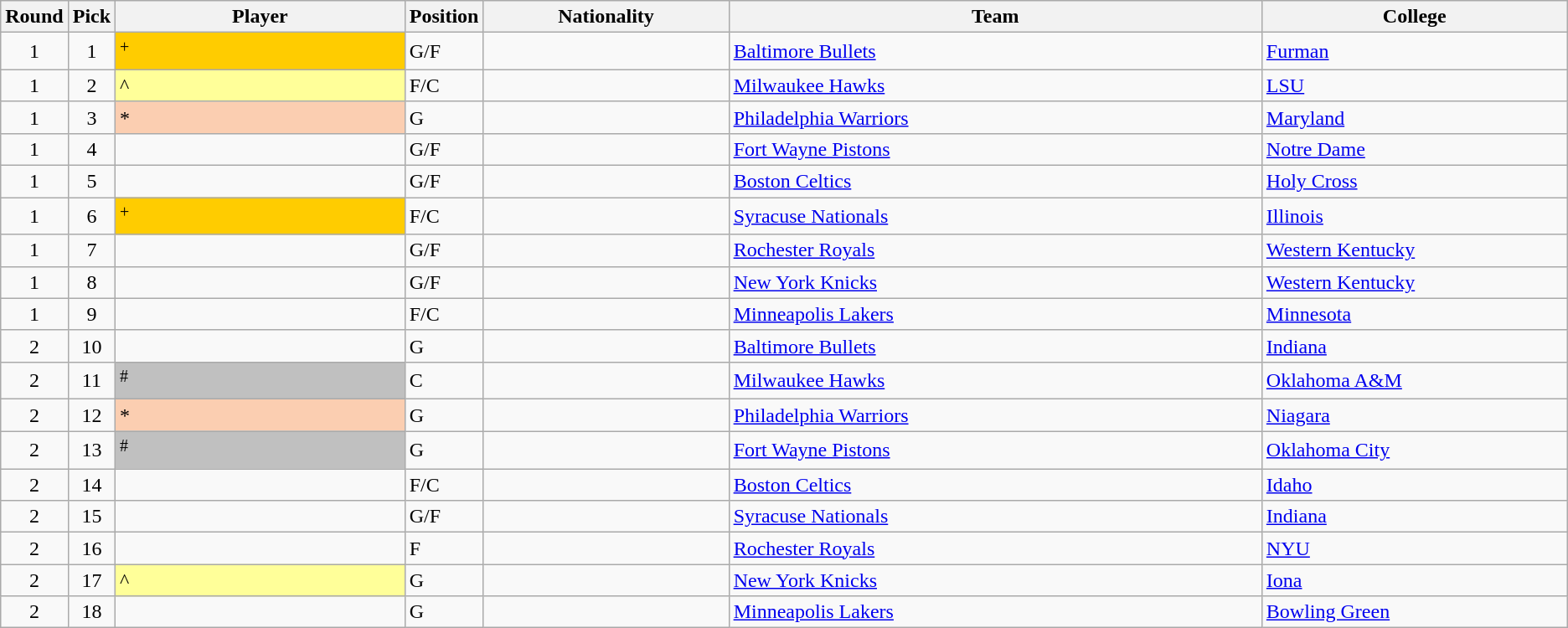<table class="wikitable sortable">
<tr>
<th width="1%">Round</th>
<th width="1%">Pick</th>
<th width="19%">Player</th>
<th width="1%">Position</th>
<th width="16%">Nationality</th>
<th width="35%">Team</th>
<th width="20%">College</th>
</tr>
<tr>
<td align=center>1</td>
<td align=center>1</td>
<td bgcolor="#FFCC00"><sup>+</sup></td>
<td>G/F</td>
<td></td>
<td><a href='#'>Baltimore Bullets</a></td>
<td><a href='#'>Furman</a></td>
</tr>
<tr>
<td align=center>1</td>
<td align=center>2</td>
<td bgcolor="#FFFF99">^</td>
<td>F/C</td>
<td></td>
<td><a href='#'>Milwaukee Hawks</a></td>
<td><a href='#'>LSU</a></td>
</tr>
<tr>
<td align=center>1</td>
<td align=center>3</td>
<td bgcolor="#FBCEB1">*</td>
<td>G</td>
<td></td>
<td><a href='#'>Philadelphia Warriors</a></td>
<td><a href='#'>Maryland</a></td>
</tr>
<tr>
<td align=center>1</td>
<td align=center>4</td>
<td></td>
<td>G/F</td>
<td></td>
<td><a href='#'>Fort Wayne Pistons</a></td>
<td><a href='#'>Notre Dame</a></td>
</tr>
<tr>
<td align=center>1</td>
<td align=center>5</td>
<td></td>
<td>G/F</td>
<td></td>
<td><a href='#'>Boston Celtics</a></td>
<td><a href='#'>Holy Cross</a></td>
</tr>
<tr>
<td align=center>1</td>
<td align=center>6</td>
<td bgcolor="#FFCC00"><sup>+</sup></td>
<td>F/C</td>
<td></td>
<td><a href='#'>Syracuse Nationals</a></td>
<td><a href='#'>Illinois</a></td>
</tr>
<tr>
<td align=center>1</td>
<td align=center>7</td>
<td></td>
<td>G/F</td>
<td></td>
<td><a href='#'>Rochester Royals</a></td>
<td><a href='#'>Western Kentucky</a></td>
</tr>
<tr>
<td align=center>1</td>
<td align=center>8</td>
<td></td>
<td>G/F</td>
<td></td>
<td><a href='#'>New York Knicks</a></td>
<td><a href='#'>Western Kentucky</a></td>
</tr>
<tr>
<td align=center>1</td>
<td align=center>9</td>
<td></td>
<td>F/C</td>
<td></td>
<td><a href='#'>Minneapolis Lakers</a></td>
<td><a href='#'>Minnesota</a></td>
</tr>
<tr>
<td align=center>2</td>
<td align=center>10</td>
<td></td>
<td>G</td>
<td></td>
<td><a href='#'>Baltimore Bullets</a></td>
<td><a href='#'>Indiana</a></td>
</tr>
<tr>
<td align=center>2</td>
<td align=center>11</td>
<td bgcolor="#C0C0C0"><sup>#</sup></td>
<td>C</td>
<td></td>
<td><a href='#'>Milwaukee Hawks</a></td>
<td><a href='#'>Oklahoma A&M</a></td>
</tr>
<tr>
<td align=center>2</td>
<td align=center>12</td>
<td bgcolor="#FBCEB1">*</td>
<td>G</td>
<td></td>
<td><a href='#'>Philadelphia Warriors</a></td>
<td><a href='#'>Niagara</a></td>
</tr>
<tr>
<td align=center>2</td>
<td align=center>13</td>
<td bgcolor="#C0C0C0"><sup>#</sup></td>
<td>G</td>
<td></td>
<td><a href='#'>Fort Wayne Pistons</a></td>
<td><a href='#'>Oklahoma City</a></td>
</tr>
<tr>
<td align=center>2</td>
<td align=center>14</td>
<td></td>
<td>F/C</td>
<td></td>
<td><a href='#'>Boston Celtics</a></td>
<td><a href='#'>Idaho</a></td>
</tr>
<tr>
<td align=center>2</td>
<td align=center>15</td>
<td></td>
<td>G/F</td>
<td></td>
<td><a href='#'>Syracuse Nationals</a></td>
<td><a href='#'>Indiana</a></td>
</tr>
<tr>
<td align=center>2</td>
<td align=center>16</td>
<td></td>
<td>F</td>
<td></td>
<td><a href='#'>Rochester Royals</a></td>
<td><a href='#'>NYU</a></td>
</tr>
<tr>
<td align=center>2</td>
<td align=center>17</td>
<td bgcolor="#FFFF99">^</td>
<td>G</td>
<td></td>
<td><a href='#'>New York Knicks</a></td>
<td><a href='#'>Iona</a></td>
</tr>
<tr>
<td align=center>2</td>
<td align=center>18</td>
<td></td>
<td>G</td>
<td></td>
<td><a href='#'>Minneapolis Lakers</a></td>
<td><a href='#'>Bowling Green</a></td>
</tr>
</table>
